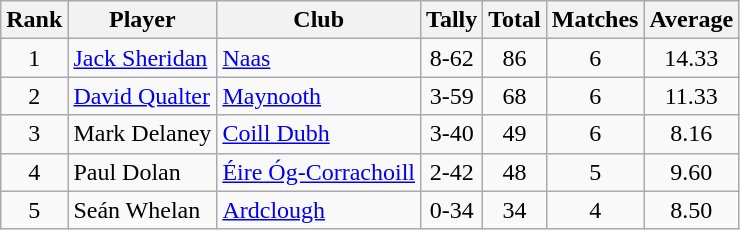<table class="wikitable">
<tr>
<th>Rank</th>
<th>Player</th>
<th>Club</th>
<th>Tally</th>
<th>Total</th>
<th>Matches</th>
<th>Average</th>
</tr>
<tr>
<td rowspan="1" style="text-align:center;">1</td>
<td><a href='#'>Jack Sheridan</a></td>
<td><a href='#'>Naas</a></td>
<td align=center>8-62</td>
<td align=center>86</td>
<td align=center>6</td>
<td align=center>14.33</td>
</tr>
<tr>
<td rowspan="1" style="text-align:center;">2</td>
<td><a href='#'>David Qualter</a></td>
<td><a href='#'>Maynooth</a></td>
<td align=center>3-59</td>
<td align=center>68</td>
<td align=center>6</td>
<td align=center>11.33</td>
</tr>
<tr>
<td rowspan="1" style="text-align:center;">3</td>
<td>Mark Delaney</td>
<td><a href='#'>Coill Dubh</a></td>
<td align=center>3-40</td>
<td align=center>49</td>
<td align=center>6</td>
<td align=center>8.16</td>
</tr>
<tr>
<td rowspan="1" style="text-align:center;">4</td>
<td>Paul Dolan</td>
<td><a href='#'>Éire Óg-Corrachoill</a></td>
<td align=center>2-42</td>
<td align=center>48</td>
<td align=center>5</td>
<td align=center>9.60</td>
</tr>
<tr>
<td rowspan="1" style="text-align:center;">5</td>
<td>Seán Whelan</td>
<td><a href='#'>Ardclough</a></td>
<td align=center>0-34</td>
<td align=center>34</td>
<td align=center>4</td>
<td align=center>8.50</td>
</tr>
</table>
